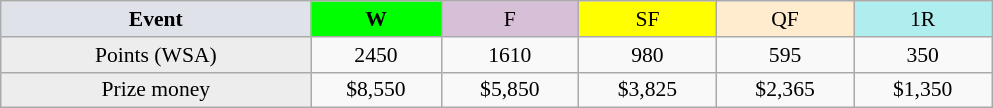<table class=wikitable style=font-size:90%;text-align:center>
<tr>
<td width=200 colspan=1 bgcolor=#dfe2e9><strong>Event</strong></td>
<td width=80 bgcolor=lime><strong>W</strong></td>
<td width=85 bgcolor=#D8BFD8>F</td>
<td width=85 bgcolor=#FFFF00>SF</td>
<td width=85 bgcolor=#ffebcd>QF</td>
<td width=85 bgcolor=#afeeee>1R</td>
</tr>
<tr>
<td bgcolor=#EDEDED>Points (WSA)</td>
<td>2450</td>
<td>1610</td>
<td>980</td>
<td>595</td>
<td>350</td>
</tr>
<tr>
<td bgcolor=#EDEDED>Prize money</td>
<td>$8,550</td>
<td>$5,850</td>
<td>$3,825</td>
<td>$2,365</td>
<td>$1,350</td>
</tr>
</table>
